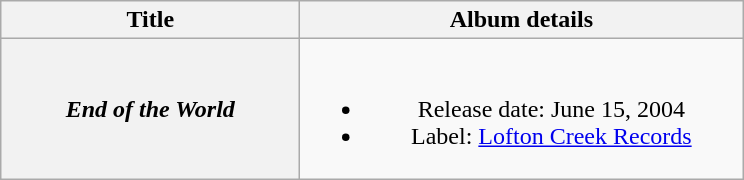<table class="wikitable plainrowheaders" style="text-align:center;">
<tr>
<th style="width:12em;">Title</th>
<th style="width:18em;">Album details</th>
</tr>
<tr>
<th scope="row"><em>End of the World</em></th>
<td><br><ul><li>Release date: June 15, 2004</li><li>Label: <a href='#'>Lofton Creek Records</a></li></ul></td>
</tr>
</table>
